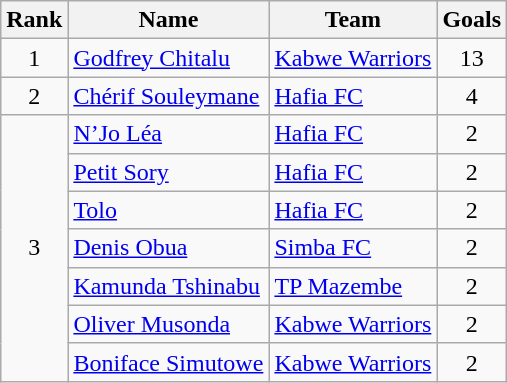<table class="wikitable" style="text-align:center">
<tr>
<th>Rank</th>
<th>Name</th>
<th>Team</th>
<th>Goals</th>
</tr>
<tr>
<td rowspan=1>1</td>
<td align="left"> <a href='#'>Godfrey Chitalu</a></td>
<td align="left"> <a href='#'>Kabwe Warriors</a></td>
<td>13</td>
</tr>
<tr>
<td rowspan=1>2</td>
<td align="left"> <a href='#'>Chérif Souleymane</a></td>
<td align="left"> <a href='#'>Hafia FC</a></td>
<td>4</td>
</tr>
<tr>
<td rowspan=7>3</td>
<td align="left"> <a href='#'>N’Jo Léa</a></td>
<td align="left"> <a href='#'>Hafia FC</a></td>
<td>2</td>
</tr>
<tr>
<td align="left"> <a href='#'>Petit Sory</a></td>
<td align="left"> <a href='#'>Hafia FC</a></td>
<td>2</td>
</tr>
<tr>
<td align="left"> <a href='#'>Tolo</a></td>
<td align="left"> <a href='#'>Hafia FC</a></td>
<td>2</td>
</tr>
<tr>
<td align="left"> <a href='#'>Denis Obua</a></td>
<td align="left"> <a href='#'>Simba FC</a></td>
<td>2</td>
</tr>
<tr>
<td align="left"> <a href='#'>Kamunda Tshinabu</a></td>
<td align="left"> <a href='#'>TP Mazembe</a></td>
<td>2</td>
</tr>
<tr>
<td align="left"> <a href='#'>Oliver Musonda</a></td>
<td align="left"> <a href='#'>Kabwe Warriors</a></td>
<td>2</td>
</tr>
<tr>
<td align="left"> <a href='#'>Boniface Simutowe</a></td>
<td align="left"> <a href='#'>Kabwe Warriors</a></td>
<td>2</td>
</tr>
</table>
